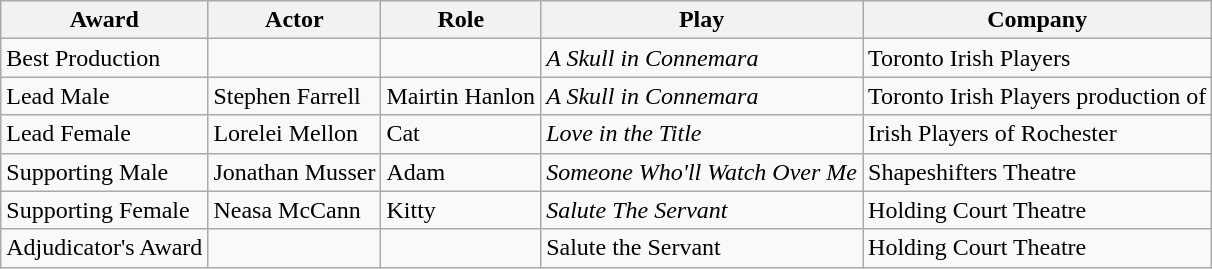<table class="wikitable">
<tr>
<th>Award</th>
<th>Actor</th>
<th>Role</th>
<th>Play</th>
<th>Company</th>
</tr>
<tr>
<td>Best Production</td>
<td></td>
<td></td>
<td><em>A Skull in Connemara</em></td>
<td>Toronto Irish Players</td>
</tr>
<tr>
<td>Lead Male</td>
<td>Stephen Farrell</td>
<td>Mairtin Hanlon</td>
<td><em>A Skull in Connemara</em></td>
<td>Toronto Irish Players production of</td>
</tr>
<tr>
<td>Lead Female</td>
<td>Lorelei Mellon</td>
<td>Cat</td>
<td><em>Love in the Title</em></td>
<td>Irish Players of Rochester</td>
</tr>
<tr>
<td>Supporting Male</td>
<td>Jonathan Musser</td>
<td>Adam</td>
<td><em>Someone Who'll Watch Over Me</em></td>
<td>Shapeshifters Theatre</td>
</tr>
<tr>
<td>Supporting Female</td>
<td>Neasa McCann</td>
<td>Kitty</td>
<td><em>Salute The Servant</em></td>
<td>Holding Court Theatre</td>
</tr>
<tr>
<td>Adjudicator's Award</td>
<td></td>
<td></td>
<td>Salute the Servant</td>
<td>Holding Court Theatre</td>
</tr>
</table>
